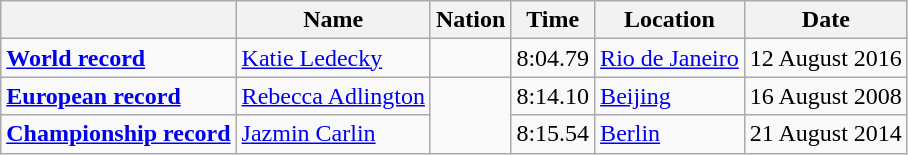<table class=wikitable>
<tr>
<th></th>
<th>Name</th>
<th>Nation</th>
<th>Time</th>
<th>Location</th>
<th>Date</th>
</tr>
<tr>
<td><strong><a href='#'>World record</a></strong></td>
<td><a href='#'>Katie Ledecky</a></td>
<td></td>
<td>8:04.79</td>
<td><a href='#'>Rio de Janeiro</a></td>
<td>12 August 2016</td>
</tr>
<tr>
<td><strong><a href='#'>European record</a></strong></td>
<td><a href='#'>Rebecca Adlington</a></td>
<td rowspan=2></td>
<td>8:14.10</td>
<td><a href='#'>Beijing</a></td>
<td>16 August 2008</td>
</tr>
<tr>
<td><strong><a href='#'>Championship record</a></strong></td>
<td><a href='#'>Jazmin Carlin</a></td>
<td>8:15.54</td>
<td><a href='#'>Berlin</a></td>
<td>21 August 2014</td>
</tr>
</table>
